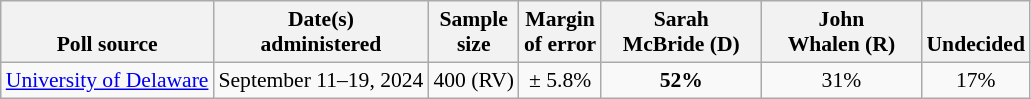<table class="wikitable" style="font-size:90%;text-align:center;">
<tr valign=bottom>
<th>Poll source</th>
<th>Date(s)<br>administered</th>
<th>Sample<br>size</th>
<th>Margin<br>of error</th>
<th style="width:100px;">Sarah<br>McBride (D)</th>
<th style="width:100px;">John<br>Whalen (R)</th>
<th>Undecided</th>
</tr>
<tr>
<td style="text-align:left;"><a href='#'>University of Delaware</a></td>
<td>September 11–19, 2024</td>
<td>400 (RV)</td>
<td>± 5.8%</td>
<td><strong>52%</strong></td>
<td>31%</td>
<td>17%</td>
</tr>
</table>
